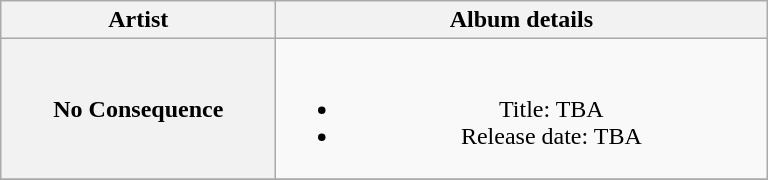<table class="wikitable plainrowheaders" style="text-align:center;">
<tr>
<th scope="col" style="width:11em;">Artist</th>
<th scope="col" style="width:20em;">Album details</th>
</tr>
<tr>
<th scope="row">No Consequence</th>
<td><br><ul><li>Title: TBA</li><li>Release date: TBA</li></ul></td>
</tr>
<tr>
</tr>
</table>
